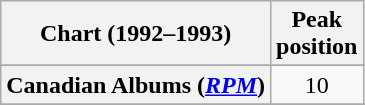<table class="wikitable plainrowheaders sortable" border="1">
<tr>
<th scope="col">Chart (1992–1993)</th>
<th scope="col">Peak<br>position</th>
</tr>
<tr>
</tr>
<tr>
</tr>
<tr>
<th scope="row">Canadian Albums (<em><a href='#'>RPM</a></em>)</th>
<td style="text-align:center;">10</td>
</tr>
<tr>
</tr>
<tr>
</tr>
<tr>
</tr>
<tr>
</tr>
<tr>
</tr>
<tr>
</tr>
<tr>
</tr>
<tr>
</tr>
<tr>
</tr>
</table>
